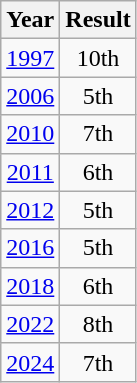<table class="wikitable" style="text-align:center">
<tr>
<th>Year</th>
<th>Result</th>
</tr>
<tr>
<td><a href='#'>1997</a></td>
<td>10th</td>
</tr>
<tr>
<td><a href='#'>2006</a></td>
<td>5th</td>
</tr>
<tr>
<td><a href='#'>2010</a></td>
<td>7th</td>
</tr>
<tr>
<td><a href='#'>2011</a></td>
<td>6th</td>
</tr>
<tr>
<td><a href='#'>2012</a></td>
<td>5th</td>
</tr>
<tr>
<td><a href='#'>2016</a></td>
<td>5th</td>
</tr>
<tr>
<td><a href='#'>2018</a></td>
<td>6th</td>
</tr>
<tr>
<td><a href='#'>2022</a></td>
<td>8th</td>
</tr>
<tr>
<td><a href='#'>2024</a></td>
<td>7th</td>
</tr>
</table>
